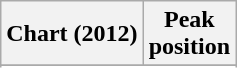<table class="wikitable sortable">
<tr>
<th>Chart (2012)</th>
<th>Peak<br>position</th>
</tr>
<tr>
</tr>
<tr>
</tr>
</table>
